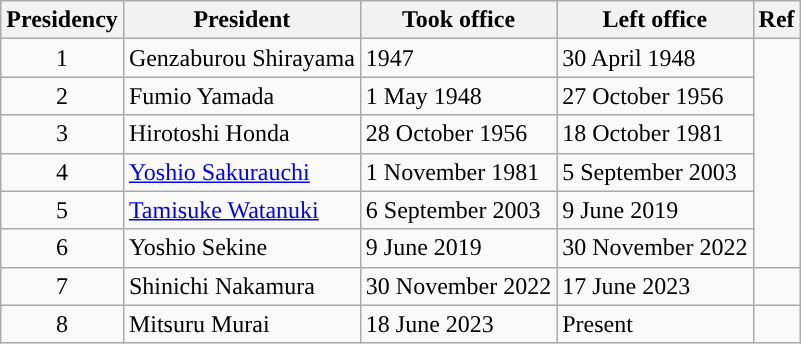<table class="wikitable">
<tr>
<th>Presidency</th>
<th>President</th>
<th>Took office</th>
<th>Left office</th>
<th>Ref</th>
</tr>
<tr>
<td style="text-align:center">1</td>
<td>Genzaburou Shirayama</td>
<td>1947</td>
<td>30 April 1948</td>
<td rowspan="6" style="text-align:center"></td>
</tr>
<tr>
<td style="text-align:center">2</td>
<td>Fumio Yamada</td>
<td>1 May 1948</td>
<td>27 October 1956</td>
</tr>
<tr>
<td style="text-align:center">3</td>
<td>Hirotoshi Honda</td>
<td>28 October 1956</td>
<td>18 October 1981</td>
</tr>
<tr>
<td style="text-align:center">4</td>
<td><a href='#'>Yoshio Sakurauchi</a></td>
<td>1 November 1981</td>
<td>5 September 2003</td>
</tr>
<tr>
<td style="text-align:center">5</td>
<td><a href='#'>Tamisuke Watanuki</a></td>
<td>6 September 2003</td>
<td>9 June 2019</td>
</tr>
<tr>
<td style="text-align:center">6</td>
<td>Yoshio Sekine</td>
<td>9 June 2019</td>
<td>30 November 2022</td>
</tr>
<tr>
<td style="text-align:center">7</td>
<td>Shinichi Nakamura</td>
<td>30 November 2022</td>
<td>17 June 2023</td>
<td style="text-align:center"></td>
</tr>
<tr>
<td style="text-align:center">8</td>
<td>Mitsuru Murai</td>
<td>18 June 2023</td>
<td>Present</td>
<td style="text-align:center"></td>
</tr>
</table>
